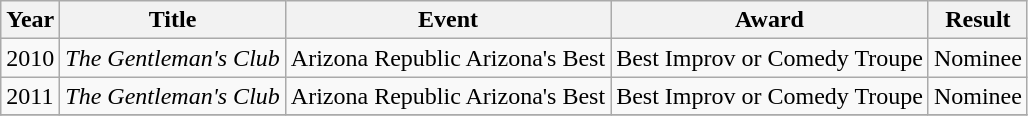<table class="wikitable sortable">
<tr>
<th>Year</th>
<th>Title</th>
<th>Event</th>
<th>Award</th>
<th>Result</th>
</tr>
<tr>
<td>2010</td>
<td><em>The Gentleman's Club</em></td>
<td>Arizona Republic Arizona's Best</td>
<td>Best Improv or Comedy Troupe</td>
<td>Nominee </td>
</tr>
<tr>
<td>2011</td>
<td><em>The Gentleman's Club</em></td>
<td>Arizona Republic Arizona's Best</td>
<td>Best Improv or Comedy Troupe</td>
<td>Nominee </td>
</tr>
<tr>
</tr>
</table>
